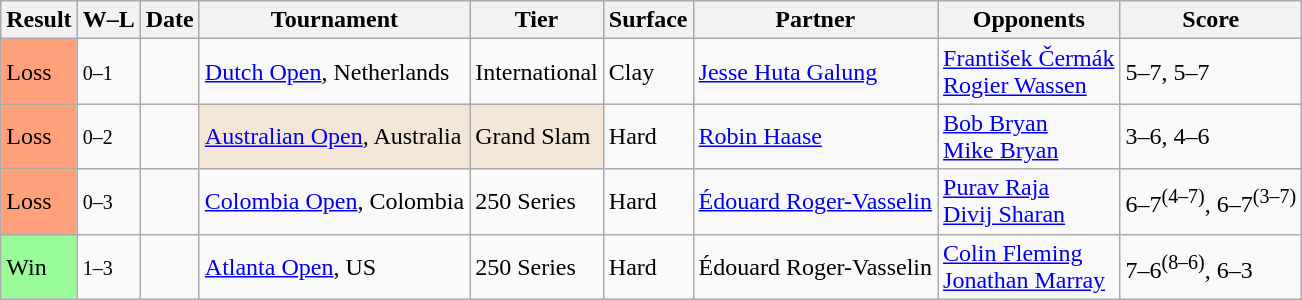<table class="sortable wikitable">
<tr>
<th>Result</th>
<th class="unsortable">W–L</th>
<th>Date</th>
<th>Tournament</th>
<th>Tier</th>
<th>Surface</th>
<th>Partner</th>
<th>Opponents</th>
<th class="unsortable">Score</th>
</tr>
<tr>
<td bgcolor=FFA07A>Loss</td>
<td><small>0–1</small></td>
<td><a href='#'></a></td>
<td><a href='#'>Dutch Open</a>, Netherlands</td>
<td>International</td>
<td>Clay</td>
<td> <a href='#'>Jesse Huta Galung</a></td>
<td> <a href='#'>František Čermák</a><br> <a href='#'>Rogier Wassen</a></td>
<td>5–7, 5–7</td>
</tr>
<tr>
<td bgcolor=FFA07A>Loss</td>
<td><small>0–2</small></td>
<td><a href='#'></a></td>
<td style="background:#F3E6D7;"><a href='#'>Australian Open</a>, Australia</td>
<td style="background:#F3E6D7;">Grand Slam</td>
<td>Hard</td>
<td> <a href='#'>Robin Haase</a></td>
<td> <a href='#'>Bob Bryan</a><br> <a href='#'>Mike Bryan</a></td>
<td>3–6, 4–6</td>
</tr>
<tr>
<td bgcolor=FFA07A>Loss</td>
<td><small>0–3</small></td>
<td><a href='#'></a></td>
<td><a href='#'>Colombia Open</a>, Colombia</td>
<td>250 Series</td>
<td>Hard</td>
<td> <a href='#'>Édouard Roger-Vasselin</a></td>
<td> <a href='#'>Purav Raja</a><br> <a href='#'>Divij Sharan</a></td>
<td>6–7<sup>(4–7)</sup>, 6–7<sup>(3–7)</sup></td>
</tr>
<tr>
<td bgcolor=98FB98>Win</td>
<td><small>1–3</small></td>
<td><a href='#'></a></td>
<td><a href='#'>Atlanta Open</a>, US</td>
<td>250 Series</td>
<td>Hard</td>
<td> Édouard Roger-Vasselin</td>
<td> <a href='#'>Colin Fleming</a><br> <a href='#'>Jonathan Marray</a></td>
<td>7–6<sup>(8–6)</sup>, 6–3</td>
</tr>
</table>
